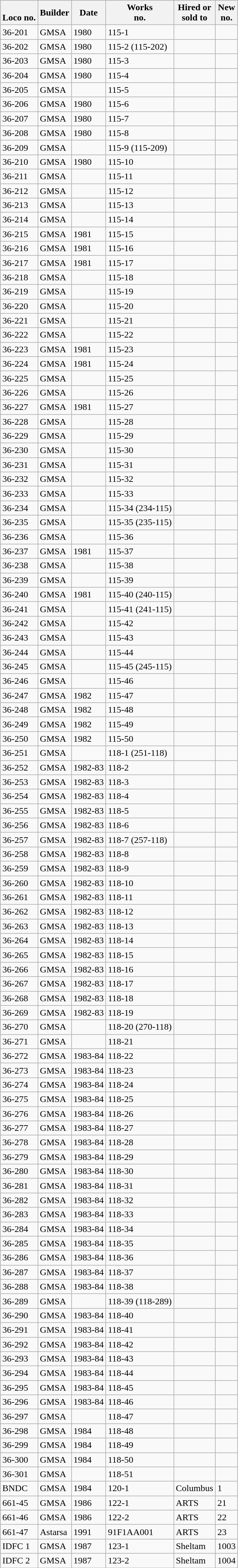<table class="wikitable collapsible sortable collapsed" style="margin:0.5em auto; font-size:100%;">
<tr>
<th><br>Loco no.</th>
<th>Builder<br></th>
<th>Date<br></th>
<th>Works<br>no.</th>
<th>Hired or<br>sold to</th>
<th>New<br>no.</th>
</tr>
<tr>
<td>36-201</td>
<td>GMSA</td>
<td>1980</td>
<td>115-1</td>
<td></td>
<td></td>
</tr>
<tr>
<td>36-202</td>
<td>GMSA</td>
<td>1980</td>
<td>115-2 (115-202)</td>
<td></td>
<td></td>
</tr>
<tr>
<td>36-203</td>
<td>GMSA</td>
<td>1980</td>
<td>115-3</td>
<td></td>
<td></td>
</tr>
<tr>
<td>36-204</td>
<td>GMSA</td>
<td>1980</td>
<td>115-4</td>
<td></td>
<td></td>
</tr>
<tr>
<td>36-205</td>
<td>GMSA</td>
<td></td>
<td>115-5</td>
<td></td>
<td></td>
</tr>
<tr>
<td>36-206</td>
<td>GMSA</td>
<td>1980</td>
<td>115-6</td>
<td></td>
<td></td>
</tr>
<tr>
<td>36-207</td>
<td>GMSA</td>
<td>1980</td>
<td>115-7</td>
<td></td>
<td></td>
</tr>
<tr>
<td>36-208</td>
<td>GMSA</td>
<td>1980</td>
<td>115-8</td>
<td></td>
<td></td>
</tr>
<tr>
<td>36-209</td>
<td>GMSA</td>
<td></td>
<td>115-9 (115-209)</td>
<td></td>
<td></td>
</tr>
<tr>
<td>36-210</td>
<td>GMSA</td>
<td>1980</td>
<td>115-10</td>
<td></td>
<td></td>
</tr>
<tr>
<td>36-211</td>
<td>GMSA</td>
<td></td>
<td>115-11</td>
<td></td>
<td></td>
</tr>
<tr>
<td>36-212</td>
<td>GMSA</td>
<td></td>
<td>115-12</td>
<td></td>
<td></td>
</tr>
<tr>
<td>36-213</td>
<td>GMSA</td>
<td></td>
<td>115-13</td>
<td></td>
<td></td>
</tr>
<tr>
<td>36-214</td>
<td>GMSA</td>
<td></td>
<td>115-14</td>
<td></td>
<td></td>
</tr>
<tr>
<td>36-215</td>
<td>GMSA</td>
<td>1981</td>
<td>115-15</td>
<td></td>
<td></td>
</tr>
<tr>
<td>36-216</td>
<td>GMSA</td>
<td>1981</td>
<td>115-16</td>
<td></td>
<td></td>
</tr>
<tr>
<td>36-217</td>
<td>GMSA</td>
<td>1981</td>
<td>115-17</td>
<td></td>
<td></td>
</tr>
<tr>
<td>36-218</td>
<td>GMSA</td>
<td></td>
<td>115-18</td>
<td></td>
<td></td>
</tr>
<tr>
<td>36-219</td>
<td>GMSA</td>
<td></td>
<td>115-19</td>
<td></td>
<td></td>
</tr>
<tr>
<td>36-220</td>
<td>GMSA</td>
<td></td>
<td>115-20</td>
<td></td>
<td></td>
</tr>
<tr>
<td>36-221</td>
<td>GMSA</td>
<td></td>
<td>115-21</td>
<td></td>
<td></td>
</tr>
<tr>
<td>36-222</td>
<td>GMSA</td>
<td></td>
<td>115-22</td>
<td></td>
<td></td>
</tr>
<tr>
<td>36-223</td>
<td>GMSA</td>
<td>1981</td>
<td>115-23</td>
<td></td>
<td></td>
</tr>
<tr>
<td>36-224</td>
<td>GMSA</td>
<td>1981</td>
<td>115-24</td>
<td></td>
<td></td>
</tr>
<tr>
<td>36-225</td>
<td>GMSA</td>
<td></td>
<td>115-25</td>
<td></td>
<td></td>
</tr>
<tr>
<td>36-226</td>
<td>GMSA</td>
<td></td>
<td>115-26</td>
<td></td>
<td></td>
</tr>
<tr>
<td>36-227</td>
<td>GMSA</td>
<td>1981</td>
<td>115-27</td>
<td></td>
<td></td>
</tr>
<tr>
<td>36-228</td>
<td>GMSA</td>
<td></td>
<td>115-28</td>
<td></td>
<td></td>
</tr>
<tr>
<td>36-229</td>
<td>GMSA</td>
<td></td>
<td>115-29</td>
<td></td>
<td></td>
</tr>
<tr>
<td>36-230</td>
<td>GMSA</td>
<td></td>
<td>115-30</td>
<td></td>
<td></td>
</tr>
<tr>
<td>36-231</td>
<td>GMSA</td>
<td></td>
<td>115-31</td>
<td></td>
<td></td>
</tr>
<tr>
<td>36-232</td>
<td>GMSA</td>
<td></td>
<td>115-32</td>
<td></td>
<td></td>
</tr>
<tr>
<td>36-233</td>
<td>GMSA</td>
<td></td>
<td>115-33</td>
<td></td>
<td></td>
</tr>
<tr>
<td>36-234</td>
<td>GMSA</td>
<td></td>
<td>115-34 (234-115)</td>
<td></td>
<td></td>
</tr>
<tr>
<td>36-235</td>
<td>GMSA</td>
<td></td>
<td>115-35 (235-115)</td>
<td></td>
<td></td>
</tr>
<tr>
<td>36-236</td>
<td>GMSA</td>
<td></td>
<td>115-36</td>
<td></td>
<td></td>
</tr>
<tr>
<td>36-237</td>
<td>GMSA</td>
<td>1981</td>
<td>115-37</td>
<td></td>
<td></td>
</tr>
<tr>
<td>36-238</td>
<td>GMSA</td>
<td></td>
<td>115-38</td>
<td></td>
<td></td>
</tr>
<tr>
<td>36-239</td>
<td>GMSA</td>
<td></td>
<td>115-39</td>
<td></td>
<td></td>
</tr>
<tr>
<td>36-240</td>
<td>GMSA</td>
<td>1981</td>
<td>115-40 (240-115)</td>
<td></td>
<td></td>
</tr>
<tr>
<td>36-241</td>
<td>GMSA</td>
<td></td>
<td>115-41 (241-115)</td>
<td></td>
<td></td>
</tr>
<tr>
<td>36-242</td>
<td>GMSA</td>
<td></td>
<td>115-42</td>
<td></td>
<td></td>
</tr>
<tr>
<td>36-243</td>
<td>GMSA</td>
<td></td>
<td>115-43</td>
<td></td>
<td></td>
</tr>
<tr>
<td>36-244</td>
<td>GMSA</td>
<td></td>
<td>115-44</td>
<td></td>
<td></td>
</tr>
<tr>
<td>36-245</td>
<td>GMSA</td>
<td></td>
<td>115-45 (245-115)</td>
<td></td>
<td></td>
</tr>
<tr>
<td>36-246</td>
<td>GMSA</td>
<td></td>
<td>115-46</td>
<td></td>
<td></td>
</tr>
<tr>
<td>36-247</td>
<td>GMSA</td>
<td>1982</td>
<td>115-47</td>
<td></td>
<td></td>
</tr>
<tr>
<td>36-248</td>
<td>GMSA</td>
<td>1982</td>
<td>115-48</td>
<td></td>
<td></td>
</tr>
<tr>
<td>36-249</td>
<td>GMSA</td>
<td>1982</td>
<td>115-49</td>
<td></td>
<td></td>
</tr>
<tr>
<td>36-250</td>
<td>GMSA</td>
<td>1982</td>
<td>115-50</td>
<td></td>
<td></td>
</tr>
<tr>
<td>36-251</td>
<td>GMSA</td>
<td></td>
<td>118-1 (251-118)</td>
<td></td>
<td></td>
</tr>
<tr>
<td>36-252</td>
<td>GMSA</td>
<td>1982-83</td>
<td>118-2</td>
<td></td>
<td></td>
</tr>
<tr>
<td>36-253</td>
<td>GMSA</td>
<td>1982-83</td>
<td>118-3</td>
<td></td>
<td></td>
</tr>
<tr>
<td>36-254</td>
<td>GMSA</td>
<td>1982-83</td>
<td>118-4</td>
<td></td>
<td></td>
</tr>
<tr>
<td>36-255</td>
<td>GMSA</td>
<td>1982-83</td>
<td>118-5</td>
<td></td>
<td></td>
</tr>
<tr>
<td>36-256</td>
<td>GMSA</td>
<td>1982-83</td>
<td>118-6</td>
<td></td>
<td></td>
</tr>
<tr>
<td>36-257</td>
<td>GMSA</td>
<td>1982-83</td>
<td>118-7 (257-118)</td>
<td></td>
<td></td>
</tr>
<tr>
<td>36-258</td>
<td>GMSA</td>
<td>1982-83</td>
<td>118-8</td>
<td></td>
<td></td>
</tr>
<tr>
<td>36-259</td>
<td>GMSA</td>
<td>1982-83</td>
<td>118-9</td>
<td></td>
<td></td>
</tr>
<tr>
<td>36-260</td>
<td>GMSA</td>
<td>1982-83</td>
<td>118-10</td>
<td></td>
<td></td>
</tr>
<tr>
<td>36-261</td>
<td>GMSA</td>
<td>1982-83</td>
<td>118-11</td>
<td></td>
<td></td>
</tr>
<tr>
<td>36-262</td>
<td>GMSA</td>
<td>1982-83</td>
<td>118-12</td>
<td></td>
<td></td>
</tr>
<tr>
<td>36-263</td>
<td>GMSA</td>
<td>1982-83</td>
<td>118-13</td>
<td></td>
<td></td>
</tr>
<tr>
<td>36-264</td>
<td>GMSA</td>
<td>1982-83</td>
<td>118-14</td>
<td></td>
<td></td>
</tr>
<tr>
<td>36-265</td>
<td>GMSA</td>
<td>1982-83</td>
<td>118-15</td>
<td></td>
<td></td>
</tr>
<tr>
<td>36-266</td>
<td>GMSA</td>
<td>1982-83</td>
<td>118-16</td>
<td></td>
<td></td>
</tr>
<tr>
<td>36-267</td>
<td>GMSA</td>
<td>1982-83</td>
<td>118-17</td>
<td></td>
<td></td>
</tr>
<tr>
<td>36-268</td>
<td>GMSA</td>
<td>1982-83</td>
<td>118-18</td>
<td></td>
<td></td>
</tr>
<tr>
<td>36-269</td>
<td>GMSA</td>
<td>1982-83</td>
<td>118-19</td>
<td></td>
<td></td>
</tr>
<tr>
<td>36-270</td>
<td>GMSA</td>
<td></td>
<td>118-20 (270-118)</td>
<td></td>
<td></td>
</tr>
<tr>
<td>36-271</td>
<td>GMSA</td>
<td></td>
<td>118-21</td>
<td></td>
<td></td>
</tr>
<tr>
<td>36-272</td>
<td>GMSA</td>
<td>1983-84</td>
<td>118-22</td>
<td></td>
<td></td>
</tr>
<tr>
<td>36-273</td>
<td>GMSA</td>
<td>1983-84</td>
<td>118-23</td>
<td></td>
<td></td>
</tr>
<tr>
<td>36-274</td>
<td>GMSA</td>
<td>1983-84</td>
<td>118-24</td>
<td></td>
<td></td>
</tr>
<tr>
<td>36-275</td>
<td>GMSA</td>
<td>1983-84</td>
<td>118-25</td>
<td></td>
<td></td>
</tr>
<tr>
<td>36-276</td>
<td>GMSA</td>
<td>1983-84</td>
<td>118-26</td>
<td></td>
<td></td>
</tr>
<tr>
<td>36-277</td>
<td>GMSA</td>
<td>1983-84</td>
<td>118-27</td>
<td></td>
<td></td>
</tr>
<tr>
<td>36-278</td>
<td>GMSA</td>
<td>1983-84</td>
<td>118-28</td>
<td></td>
<td></td>
</tr>
<tr>
<td>36-279</td>
<td>GMSA</td>
<td>1983-84</td>
<td>118-29</td>
<td></td>
<td></td>
</tr>
<tr>
<td>36-280</td>
<td>GMSA</td>
<td>1983-84</td>
<td>118-30</td>
<td></td>
<td></td>
</tr>
<tr>
<td>36-281</td>
<td>GMSA</td>
<td>1983-84</td>
<td>118-31</td>
<td></td>
<td></td>
</tr>
<tr>
<td>36-282</td>
<td>GMSA</td>
<td>1983-84</td>
<td>118-32</td>
<td></td>
<td></td>
</tr>
<tr>
<td>36-283</td>
<td>GMSA</td>
<td>1983-84</td>
<td>118-33</td>
<td></td>
<td></td>
</tr>
<tr>
<td>36-284</td>
<td>GMSA</td>
<td>1983-84</td>
<td>118-34</td>
<td></td>
<td></td>
</tr>
<tr>
<td>36-285</td>
<td>GMSA</td>
<td>1983-84</td>
<td>118-35</td>
<td></td>
<td></td>
</tr>
<tr>
<td>36-286</td>
<td>GMSA</td>
<td>1983-84</td>
<td>118-36</td>
<td></td>
<td></td>
</tr>
<tr>
<td>36-287</td>
<td>GMSA</td>
<td>1983-84</td>
<td>118-37</td>
<td></td>
<td></td>
</tr>
<tr>
<td>36-288</td>
<td>GMSA</td>
<td>1983-84</td>
<td>118-38</td>
<td></td>
<td></td>
</tr>
<tr>
<td>36-289</td>
<td>GMSA</td>
<td></td>
<td>118-39 (118-289)</td>
<td></td>
<td></td>
</tr>
<tr>
<td>36-290</td>
<td>GMSA</td>
<td>1983-84</td>
<td>118-40</td>
<td></td>
<td></td>
</tr>
<tr>
<td>36-291</td>
<td>GMSA</td>
<td>1983-84</td>
<td>118-41</td>
<td></td>
<td></td>
</tr>
<tr>
<td>36-292</td>
<td>GMSA</td>
<td>1983-84</td>
<td>118-42</td>
<td></td>
<td></td>
</tr>
<tr>
<td>36-293</td>
<td>GMSA</td>
<td>1983-84</td>
<td>118-43</td>
<td></td>
<td></td>
</tr>
<tr>
<td>36-294</td>
<td>GMSA</td>
<td>1983-84</td>
<td>118-44</td>
<td></td>
<td></td>
</tr>
<tr>
<td>36-295</td>
<td>GMSA</td>
<td>1983-84</td>
<td>118-45</td>
<td></td>
<td></td>
</tr>
<tr>
<td>36-296</td>
<td>GMSA</td>
<td>1983-84</td>
<td>118-46</td>
<td></td>
<td></td>
</tr>
<tr>
<td>36-297</td>
<td>GMSA</td>
<td></td>
<td>118-47</td>
<td></td>
<td></td>
</tr>
<tr>
<td>36-298</td>
<td>GMSA</td>
<td>1984</td>
<td>118-48</td>
<td></td>
<td></td>
</tr>
<tr>
<td>36-299</td>
<td>GMSA</td>
<td>1984</td>
<td>118-49</td>
<td></td>
<td></td>
</tr>
<tr>
<td>36-300</td>
<td>GMSA</td>
<td>1984</td>
<td>118-50</td>
<td></td>
<td></td>
</tr>
<tr>
<td>36-301</td>
<td>GMSA</td>
<td></td>
<td>118-51</td>
<td></td>
<td></td>
</tr>
<tr>
<td>BNDC</td>
<td>GMSA</td>
<td>1984</td>
<td>120-1</td>
<td>Columbus</td>
<td>1</td>
</tr>
<tr>
<td>661-45</td>
<td>GMSA</td>
<td>1986</td>
<td>122-1</td>
<td>ARTS</td>
<td>21</td>
</tr>
<tr>
<td>661-46</td>
<td>GMSA</td>
<td>1986</td>
<td>122-2</td>
<td>ARTS</td>
<td>22</td>
</tr>
<tr>
<td>661-47</td>
<td>Astarsa</td>
<td>1991</td>
<td>91F1AA001</td>
<td>ARTS</td>
<td>23</td>
</tr>
<tr>
<td>IDFC 1</td>
<td>GMSA</td>
<td>1987</td>
<td>123-1</td>
<td>Sheltam</td>
<td>1003</td>
</tr>
<tr>
<td>IDFC 2</td>
<td>GMSA</td>
<td>1987</td>
<td>123-2</td>
<td>Sheltam</td>
<td>1004</td>
</tr>
<tr>
</tr>
</table>
